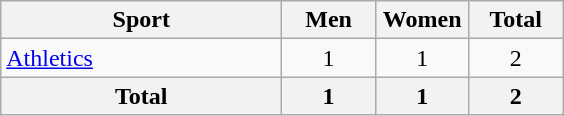<table class="wikitable sortable" style="text-align:center;">
<tr>
<th width=180>Sport</th>
<th width=55>Men</th>
<th width=55>Women</th>
<th width=55>Total</th>
</tr>
<tr>
<td align=left><a href='#'>Athletics</a></td>
<td>1</td>
<td>1</td>
<td>2</td>
</tr>
<tr>
<th>Total</th>
<th>1</th>
<th>1</th>
<th>2</th>
</tr>
</table>
